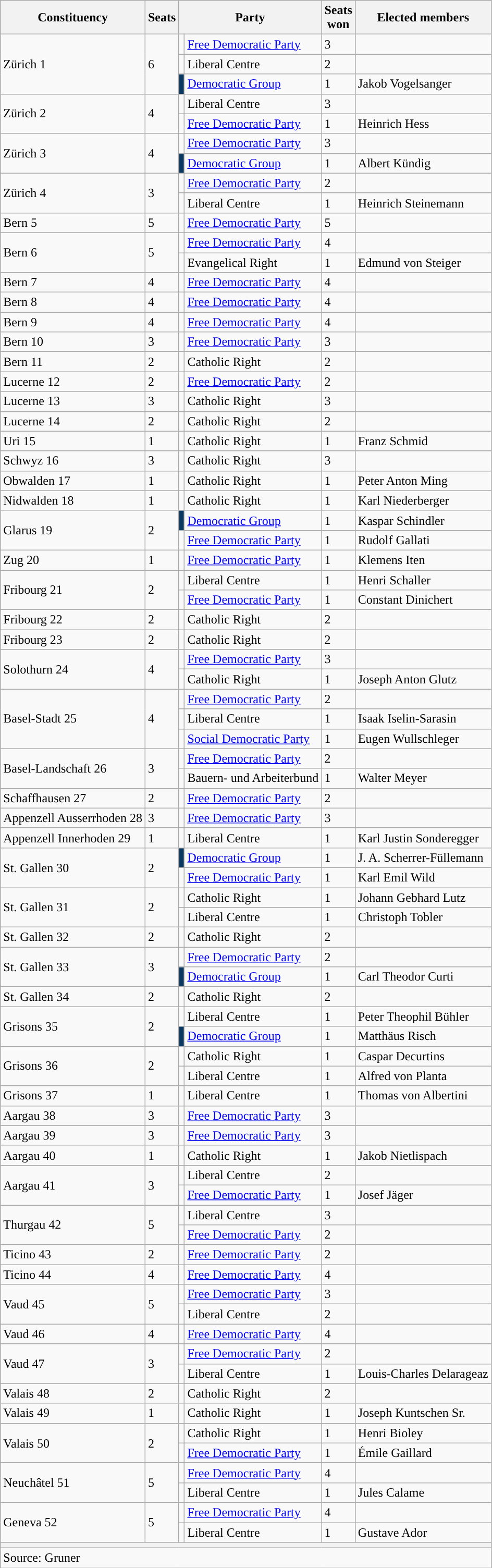<table class="wikitable">
<tr>
<th>Constituency</th>
<th>Seats</th>
<th colspan="2">Party</th>
<th>Seats<br>won</th>
<th>Elected members</th>
</tr>
<tr>
<td rowspan="3">Zürich 1</td>
<td rowspan="3">6</td>
<td style="color:inherit;background:"></td>
<td><a href='#'>Free Democratic Party</a></td>
<td>3</td>
<td></td>
</tr>
<tr>
<td style="color:inherit;background:"></td>
<td>Liberal Centre</td>
<td>2</td>
<td></td>
</tr>
<tr>
<td style="color:inherit;background:#0B3861"></td>
<td><a href='#'>Democratic Group</a></td>
<td>1</td>
<td>Jakob Vogelsanger</td>
</tr>
<tr>
<td rowspan="2">Zürich 2</td>
<td rowspan="2">4</td>
<td style="color:inherit;background:"></td>
<td>Liberal Centre</td>
<td>3</td>
<td></td>
</tr>
<tr>
<td style="color:inherit;background:"></td>
<td><a href='#'>Free Democratic Party</a></td>
<td>1</td>
<td>Heinrich Hess</td>
</tr>
<tr>
<td rowspan="2">Zürich 3</td>
<td rowspan="2">4</td>
<td style="color:inherit;background:"></td>
<td><a href='#'>Free Democratic Party</a></td>
<td>3</td>
<td></td>
</tr>
<tr>
<td style="color:inherit;background:#0B3861"></td>
<td><a href='#'>Democratic Group</a></td>
<td>1</td>
<td>Albert Kündig</td>
</tr>
<tr>
<td rowspan="2">Zürich 4</td>
<td rowspan="2">3</td>
<td style="color:inherit;background:"></td>
<td><a href='#'>Free Democratic Party</a></td>
<td>2</td>
<td></td>
</tr>
<tr>
<td style="color:inherit;background:"></td>
<td>Liberal Centre</td>
<td>1</td>
<td>Heinrich Steinemann</td>
</tr>
<tr>
<td>Bern 5</td>
<td>5</td>
<td style="color:inherit;background:"></td>
<td><a href='#'>Free Democratic Party</a></td>
<td>5</td>
<td></td>
</tr>
<tr>
<td rowspan="2">Bern 6</td>
<td rowspan="2">5</td>
<td style="color:inherit;background:"></td>
<td><a href='#'>Free Democratic Party</a></td>
<td>4</td>
<td></td>
</tr>
<tr>
<td style="color:inherit;background:"></td>
<td>Evangelical Right</td>
<td>1</td>
<td>Edmund von Steiger</td>
</tr>
<tr>
<td>Bern 7</td>
<td>4</td>
<td style="color:inherit;background:"></td>
<td><a href='#'>Free Democratic Party</a></td>
<td>4</td>
<td></td>
</tr>
<tr>
<td>Bern 8</td>
<td>4</td>
<td style="color:inherit;background:"></td>
<td><a href='#'>Free Democratic Party</a></td>
<td>4</td>
<td></td>
</tr>
<tr>
<td>Bern 9</td>
<td>4</td>
<td style="color:inherit;background:"></td>
<td><a href='#'>Free Democratic Party</a></td>
<td>4</td>
<td></td>
</tr>
<tr>
<td>Bern 10</td>
<td>3</td>
<td style="color:inherit;background:"></td>
<td><a href='#'>Free Democratic Party</a></td>
<td>3</td>
<td></td>
</tr>
<tr>
<td>Bern 11</td>
<td>2</td>
<td style="color:inherit;background:"></td>
<td>Catholic Right</td>
<td>2</td>
<td></td>
</tr>
<tr>
<td>Lucerne 12</td>
<td>2</td>
<td style="color:inherit;background:"></td>
<td><a href='#'>Free Democratic Party</a></td>
<td>2</td>
<td></td>
</tr>
<tr>
<td>Lucerne 13</td>
<td>3</td>
<td style="color:inherit;background:"></td>
<td>Catholic Right</td>
<td>3</td>
<td></td>
</tr>
<tr>
<td>Lucerne 14</td>
<td>2</td>
<td style="color:inherit;background:"></td>
<td>Catholic Right</td>
<td>2</td>
<td></td>
</tr>
<tr>
<td>Uri 15</td>
<td>1</td>
<td style="color:inherit;background:"></td>
<td>Catholic Right</td>
<td>1</td>
<td>Franz Schmid</td>
</tr>
<tr>
<td>Schwyz 16</td>
<td>3</td>
<td style="color:inherit;background:"></td>
<td>Catholic Right</td>
<td>3</td>
<td></td>
</tr>
<tr>
<td>Obwalden 17</td>
<td>1</td>
<td style="color:inherit;background:"></td>
<td>Catholic Right</td>
<td>1</td>
<td>Peter Anton Ming</td>
</tr>
<tr>
<td>Nidwalden 18</td>
<td>1</td>
<td style="color:inherit;background:"></td>
<td>Catholic Right</td>
<td>1</td>
<td>Karl Niederberger</td>
</tr>
<tr>
<td rowspan="2">Glarus 19</td>
<td rowspan="2">2</td>
<td style="color:inherit;background:#0B3861"></td>
<td><a href='#'>Democratic Group</a></td>
<td>1</td>
<td>Kaspar Schindler</td>
</tr>
<tr>
<td style="color:inherit;background:"></td>
<td><a href='#'>Free Democratic Party</a></td>
<td>1</td>
<td>Rudolf Gallati</td>
</tr>
<tr>
<td>Zug 20</td>
<td>1</td>
<td style="color:inherit;background:"></td>
<td><a href='#'>Free Democratic Party</a></td>
<td>1</td>
<td>Klemens Iten</td>
</tr>
<tr>
<td rowspan="2">Fribourg 21</td>
<td rowspan="2">2</td>
<td style="color:inherit;background:"></td>
<td>Liberal Centre</td>
<td>1</td>
<td>Henri Schaller</td>
</tr>
<tr>
<td style="color:inherit;background:"></td>
<td><a href='#'>Free Democratic Party</a></td>
<td>1</td>
<td>Constant Dinichert</td>
</tr>
<tr>
<td>Fribourg 22</td>
<td>2</td>
<td style="color:inherit;background:"></td>
<td>Catholic Right</td>
<td>2</td>
<td></td>
</tr>
<tr>
<td>Fribourg 23</td>
<td>2</td>
<td style="color:inherit;background:"></td>
<td>Catholic Right</td>
<td>2</td>
<td></td>
</tr>
<tr>
<td rowspan="2">Solothurn 24</td>
<td rowspan="2">4</td>
<td style="color:inherit;background:"></td>
<td><a href='#'>Free Democratic Party</a></td>
<td>3</td>
<td></td>
</tr>
<tr>
<td style="color:inherit;background:"></td>
<td>Catholic Right</td>
<td>1</td>
<td>Joseph Anton Glutz</td>
</tr>
<tr>
<td rowspan="3">Basel-Stadt 25</td>
<td rowspan="3">4</td>
<td style="color:inherit;background:"></td>
<td><a href='#'>Free Democratic Party</a></td>
<td>2</td>
<td></td>
</tr>
<tr>
<td style="color:inherit;background:"></td>
<td>Liberal Centre</td>
<td>1</td>
<td>Isaak Iselin-Sarasin</td>
</tr>
<tr>
<td style="color:inherit;background:"></td>
<td><a href='#'>Social Democratic Party</a></td>
<td>1</td>
<td>Eugen Wullschleger</td>
</tr>
<tr>
<td rowspan="2">Basel-Landschaft 26</td>
<td rowspan="2">3</td>
<td style="color:inherit;background:"></td>
<td><a href='#'>Free Democratic Party</a></td>
<td>2</td>
<td></td>
</tr>
<tr>
<td style="color:inherit;background:"></td>
<td>Bauern- und Arbeiterbund</td>
<td>1</td>
<td>Walter Meyer</td>
</tr>
<tr>
<td>Schaffhausen 27</td>
<td>2</td>
<td style="color:inherit;background:"></td>
<td><a href='#'>Free Democratic Party</a></td>
<td>2</td>
<td></td>
</tr>
<tr>
<td>Appenzell Ausserrhoden 28</td>
<td>3</td>
<td style="color:inherit;background:"></td>
<td><a href='#'>Free Democratic Party</a></td>
<td>3</td>
<td></td>
</tr>
<tr>
<td>Appenzell Innerhoden 29</td>
<td>1</td>
<td style="color:inherit;background:"></td>
<td>Liberal Centre</td>
<td>1</td>
<td>Karl Justin Sonderegger</td>
</tr>
<tr>
<td rowspan="2">St. Gallen 30</td>
<td rowspan="2">2</td>
<td style="color:inherit;background:#0B3861"></td>
<td><a href='#'>Democratic Group</a></td>
<td>1</td>
<td>J. A. Scherrer-Füllemann</td>
</tr>
<tr>
<td style="color:inherit;background:"></td>
<td><a href='#'>Free Democratic Party</a></td>
<td>1</td>
<td>Karl Emil Wild</td>
</tr>
<tr>
<td rowspan="2">St. Gallen 31</td>
<td rowspan="2">2</td>
<td style="color:inherit;background:"></td>
<td>Catholic Right</td>
<td>1</td>
<td>Johann Gebhard Lutz</td>
</tr>
<tr>
<td style="color:inherit;background:"></td>
<td>Liberal Centre</td>
<td>1</td>
<td>Christoph Tobler</td>
</tr>
<tr>
<td>St. Gallen 32</td>
<td>2</td>
<td style="color:inherit;background:"></td>
<td>Catholic Right</td>
<td>2</td>
<td></td>
</tr>
<tr>
<td rowspan="2">St. Gallen 33</td>
<td rowspan="2">3</td>
<td style="color:inherit;background:"></td>
<td><a href='#'>Free Democratic Party</a></td>
<td>2</td>
<td></td>
</tr>
<tr>
<td style="color:inherit;background:#0B3861"></td>
<td><a href='#'>Democratic Group</a></td>
<td>1</td>
<td>Carl Theodor Curti</td>
</tr>
<tr>
<td>St. Gallen 34</td>
<td>2</td>
<td style="color:inherit;background:"></td>
<td>Catholic Right</td>
<td>2</td>
<td></td>
</tr>
<tr>
<td rowspan="2">Grisons 35</td>
<td rowspan="2">2</td>
<td style="color:inherit;background:"></td>
<td>Liberal Centre</td>
<td>1</td>
<td>Peter Theophil Bühler</td>
</tr>
<tr>
<td style="color:inherit;background:#0B3861"></td>
<td><a href='#'>Democratic Group</a></td>
<td>1</td>
<td>Matthäus Risch</td>
</tr>
<tr>
<td rowspan="2">Grisons 36</td>
<td rowspan="2">2</td>
<td style="color:inherit;background:"></td>
<td>Catholic Right</td>
<td>1</td>
<td>Caspar Decurtins</td>
</tr>
<tr>
<td style="color:inherit;background:"></td>
<td>Liberal Centre</td>
<td>1</td>
<td>Alfred von Planta</td>
</tr>
<tr>
<td>Grisons 37</td>
<td>1</td>
<td style="color:inherit;background:"></td>
<td>Liberal Centre</td>
<td>1</td>
<td>Thomas von Albertini</td>
</tr>
<tr>
<td>Aargau 38</td>
<td>3</td>
<td style="color:inherit;background:"></td>
<td><a href='#'>Free Democratic Party</a></td>
<td>3</td>
<td></td>
</tr>
<tr>
<td>Aargau 39</td>
<td>3</td>
<td style="color:inherit;background:"></td>
<td><a href='#'>Free Democratic Party</a></td>
<td>3</td>
<td></td>
</tr>
<tr>
<td>Aargau 40</td>
<td>1</td>
<td style="color:inherit;background:"></td>
<td>Catholic Right</td>
<td>1</td>
<td>Jakob Nietlispach</td>
</tr>
<tr>
<td rowspan="2">Aargau 41</td>
<td rowspan="2">3</td>
<td style="color:inherit;background:"></td>
<td>Liberal Centre</td>
<td>2</td>
<td></td>
</tr>
<tr>
<td style="color:inherit;background:"></td>
<td><a href='#'>Free Democratic Party</a></td>
<td>1</td>
<td>Josef Jäger</td>
</tr>
<tr>
<td rowspan="2">Thurgau 42</td>
<td rowspan="2">5</td>
<td style="color:inherit;background:"></td>
<td>Liberal Centre</td>
<td>3</td>
<td></td>
</tr>
<tr>
<td style="color:inherit;background:"></td>
<td><a href='#'>Free Democratic Party</a></td>
<td>2</td>
<td></td>
</tr>
<tr>
<td>Ticino 43</td>
<td>2</td>
<td style="color:inherit;background:"></td>
<td><a href='#'>Free Democratic Party</a></td>
<td>2</td>
<td></td>
</tr>
<tr>
<td>Ticino 44</td>
<td>4</td>
<td style="color:inherit;background:"></td>
<td><a href='#'>Free Democratic Party</a></td>
<td>4</td>
<td></td>
</tr>
<tr>
<td rowspan="2">Vaud 45</td>
<td rowspan="2">5</td>
<td style="color:inherit;background:"></td>
<td><a href='#'>Free Democratic Party</a></td>
<td>3</td>
<td></td>
</tr>
<tr>
<td style="color:inherit;background:"></td>
<td>Liberal Centre</td>
<td>2</td>
<td></td>
</tr>
<tr>
<td>Vaud 46</td>
<td>4</td>
<td style="color:inherit;background:"></td>
<td><a href='#'>Free Democratic Party</a></td>
<td>4</td>
<td></td>
</tr>
<tr>
<td rowspan="2">Vaud 47</td>
<td rowspan="2">3</td>
<td style="color:inherit;background:"></td>
<td><a href='#'>Free Democratic Party</a></td>
<td>2</td>
<td></td>
</tr>
<tr>
<td style="color:inherit;background:"></td>
<td>Liberal Centre</td>
<td>1</td>
<td>Louis-Charles Delarageaz</td>
</tr>
<tr>
<td>Valais 48</td>
<td>2</td>
<td style="color:inherit;background:"></td>
<td>Catholic Right</td>
<td>2</td>
<td></td>
</tr>
<tr>
<td>Valais 49</td>
<td>1</td>
<td style="color:inherit;background:"></td>
<td>Catholic Right</td>
<td>1</td>
<td>Joseph Kuntschen Sr.</td>
</tr>
<tr>
<td rowspan="2">Valais 50</td>
<td rowspan="2">2</td>
<td style="color:inherit;background:"></td>
<td>Catholic Right</td>
<td>1</td>
<td>Henri Bioley</td>
</tr>
<tr>
<td style="color:inherit;background:"></td>
<td><a href='#'>Free Democratic Party</a></td>
<td>1</td>
<td>Émile Gaillard</td>
</tr>
<tr>
<td rowspan="2">Neuchâtel 51</td>
<td rowspan="2">5</td>
<td style="color:inherit;background:"></td>
<td><a href='#'>Free Democratic Party</a></td>
<td>4</td>
<td></td>
</tr>
<tr>
<td style="color:inherit;background:"></td>
<td>Liberal Centre</td>
<td>1</td>
<td>Jules Calame</td>
</tr>
<tr>
<td rowspan="2">Geneva 52</td>
<td rowspan="2">5</td>
<td style="color:inherit;background:"></td>
<td><a href='#'>Free Democratic Party</a></td>
<td>4</td>
<td></td>
</tr>
<tr>
<td style="color:inherit;background:"></td>
<td>Liberal Centre</td>
<td>1</td>
<td>Gustave Ador</td>
</tr>
<tr>
<th colspan="6"></th>
</tr>
<tr>
<td colspan="6">Source: Gruner</td>
</tr>
</table>
